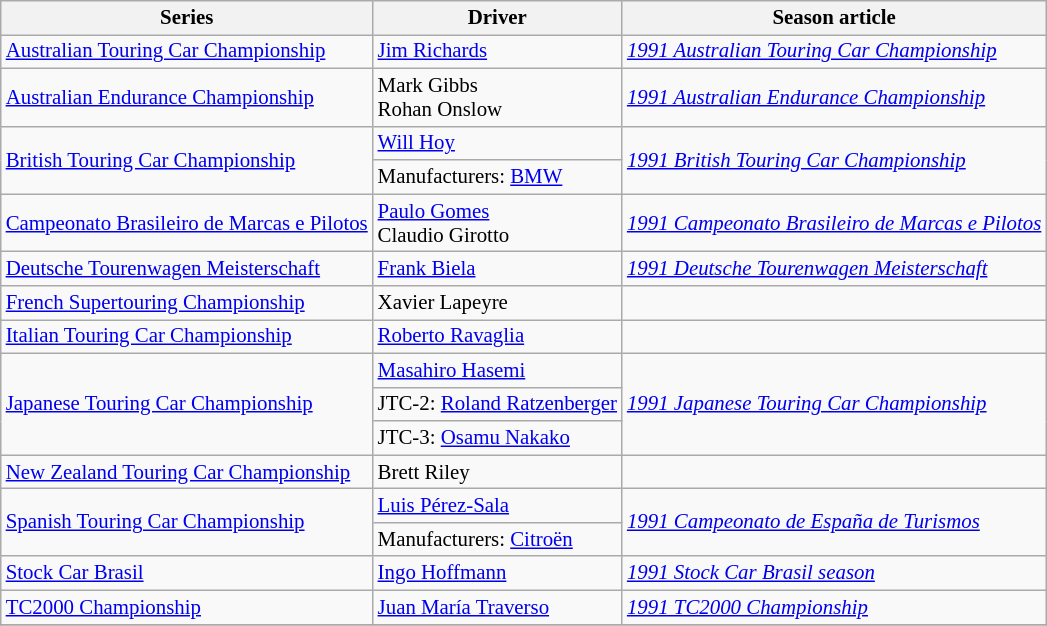<table class="wikitable" style="font-size: 87%;">
<tr>
<th>Series</th>
<th>Driver</th>
<th>Season article</th>
</tr>
<tr>
<td><a href='#'>Australian Touring Car Championship</a></td>
<td> <a href='#'>Jim Richards</a></td>
<td><em><a href='#'>1991 Australian Touring Car Championship</a></em></td>
</tr>
<tr>
<td><a href='#'>Australian Endurance Championship</a></td>
<td> Mark Gibbs<br> Rohan Onslow</td>
<td><em><a href='#'>1991 Australian Endurance Championship</a></em></td>
</tr>
<tr>
<td rowspan=2><a href='#'>British Touring Car Championship</a></td>
<td> <a href='#'>Will Hoy</a></td>
<td rowspan=2><em><a href='#'>1991 British Touring Car Championship</a></em></td>
</tr>
<tr>
<td>Manufacturers:  <a href='#'>BMW</a></td>
</tr>
<tr>
<td><a href='#'>Campeonato Brasileiro de Marcas e Pilotos</a></td>
<td> <a href='#'>Paulo Gomes</a><br> Claudio Girotto</td>
<td><em><a href='#'>1991 Campeonato Brasileiro de Marcas e Pilotos</a></em></td>
</tr>
<tr>
<td><a href='#'>Deutsche Tourenwagen Meisterschaft</a></td>
<td> <a href='#'>Frank Biela</a></td>
<td><em><a href='#'>1991 Deutsche Tourenwagen Meisterschaft</a></em></td>
</tr>
<tr>
<td><a href='#'>French Supertouring Championship</a></td>
<td> Xavier Lapeyre</td>
<td></td>
</tr>
<tr>
<td><a href='#'>Italian Touring Car Championship</a></td>
<td> <a href='#'>Roberto Ravaglia</a></td>
<td></td>
</tr>
<tr>
<td rowspan=3><a href='#'>Japanese Touring Car Championship</a></td>
<td> <a href='#'>Masahiro Hasemi</a></td>
<td rowspan=3><em><a href='#'>1991 Japanese Touring Car Championship</a></em></td>
</tr>
<tr>
<td>JTC-2:  <a href='#'>Roland Ratzenberger</a></td>
</tr>
<tr>
<td>JTC-3:  <a href='#'>Osamu Nakako</a></td>
</tr>
<tr>
<td><a href='#'>New Zealand Touring Car Championship</a></td>
<td> Brett Riley</td>
<td></td>
</tr>
<tr>
<td rowspan=2><a href='#'>Spanish Touring Car Championship</a></td>
<td> <a href='#'>Luis Pérez-Sala</a></td>
<td rowspan=2><em><a href='#'>1991 Campeonato de España de Turismos</a></em></td>
</tr>
<tr>
<td>Manufacturers:  <a href='#'>Citroën</a></td>
</tr>
<tr>
<td><a href='#'>Stock Car Brasil</a></td>
<td> <a href='#'>Ingo Hoffmann</a></td>
<td><em><a href='#'>1991 Stock Car Brasil season</a></em></td>
</tr>
<tr>
<td><a href='#'>TC2000 Championship</a></td>
<td> <a href='#'>Juan María Traverso</a></td>
<td><em><a href='#'>1991 TC2000 Championship</a></em></td>
</tr>
<tr>
</tr>
</table>
